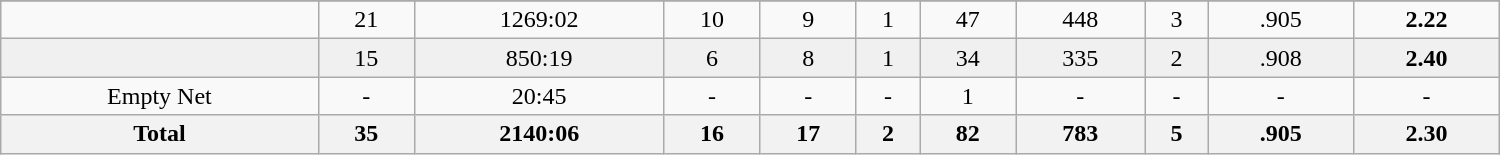<table class="wikitable sortable" width =1000>
<tr align="center">
</tr>
<tr align="center" bgcolor="">
<td></td>
<td>21</td>
<td>1269:02</td>
<td>10</td>
<td>9</td>
<td>1</td>
<td>47</td>
<td>448</td>
<td>3</td>
<td>.905</td>
<td><strong>2.22</strong></td>
</tr>
<tr align="center" bgcolor="f0f0f0">
<td></td>
<td>15</td>
<td>850:19</td>
<td>6</td>
<td>8</td>
<td>1</td>
<td>34</td>
<td>335</td>
<td>2</td>
<td>.908</td>
<td><strong>2.40</strong></td>
</tr>
<tr align="center" bgcolor="">
<td>Empty Net</td>
<td>-</td>
<td>20:45</td>
<td>-</td>
<td>-</td>
<td>-</td>
<td>1</td>
<td>-</td>
<td>-</td>
<td>-</td>
<td>-</td>
</tr>
<tr>
<th>Total</th>
<th>35</th>
<th>2140:06</th>
<th>16</th>
<th>17</th>
<th>2</th>
<th>82</th>
<th>783</th>
<th>5</th>
<th>.905</th>
<th>2.30</th>
</tr>
</table>
